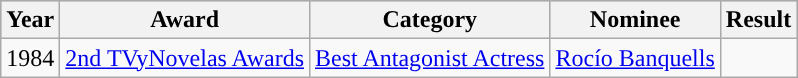<table class="wikitable">
<tr style="background:#b0c4de;">
<th>Year</th>
<th>Award</th>
<th>Category</th>
<th>Nominee</th>
<th>Result</th>
</tr>
<tr>
<td>1984</td>
<td><a href='#'>2nd TVyNovelas Awards</a></td>
<td><a href='#'>Best Antagonist Actress</a></td>
<td><a href='#'>Rocío Banquells</a></td>
<td></td>
</tr>
</table>
